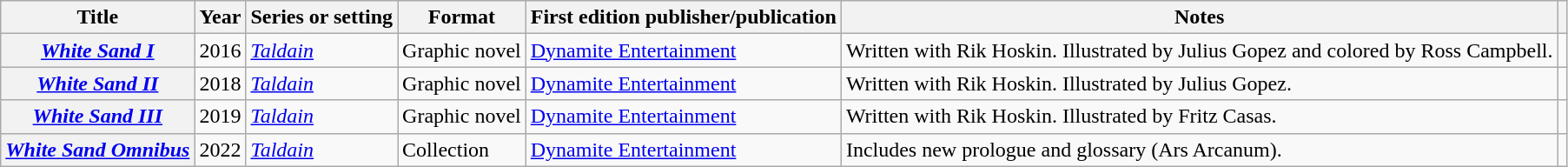<table class="wikitable sortable plainrowheaders">
<tr>
<th scope="col">Title</th>
<th scope="col">Year</th>
<th scope="col">Series or setting</th>
<th scope="col" class="unsortable">Format</th>
<th scope="col" class="unsortable">First edition publisher/publication</th>
<th scope="col" class="unsortable">Notes</th>
<th scope="col" class="unsortable"></th>
</tr>
<tr>
<th scope="row"><em><a href='#'>White Sand I</a></em></th>
<td>2016</td>
<td><em><a href='#'>Taldain</a></em></td>
<td>Graphic novel</td>
<td><a href='#'>Dynamite Entertainment</a></td>
<td>Written with Rik Hoskin. Illustrated by Julius Gopez and colored by Ross Campbell.</td>
<td align="center"></td>
</tr>
<tr>
<th scope="row"><em><a href='#'>White Sand II</a></em></th>
<td>2018</td>
<td><em><a href='#'>Taldain</a></em></td>
<td>Graphic novel</td>
<td><a href='#'>Dynamite Entertainment</a></td>
<td>Written with Rik Hoskin. Illustrated by Julius Gopez.</td>
<td align="center"></td>
</tr>
<tr>
<th scope="row"><em><a href='#'>White Sand III</a></em></th>
<td>2019</td>
<td><em><a href='#'>Taldain</a></em></td>
<td>Graphic novel</td>
<td><a href='#'>Dynamite Entertainment</a></td>
<td>Written with Rik Hoskin. Illustrated by Fritz Casas.</td>
<td align="center"></td>
</tr>
<tr>
<th scope="row"><em><a href='#'>White Sand Omnibus</a></em></th>
<td>2022</td>
<td><em><a href='#'>Taldain</a></em></td>
<td>Collection</td>
<td><a href='#'>Dynamite Entertainment</a></td>
<td>Includes new prologue and glossary (Ars Arcanum).</td>
<td align="center"></td>
</tr>
</table>
